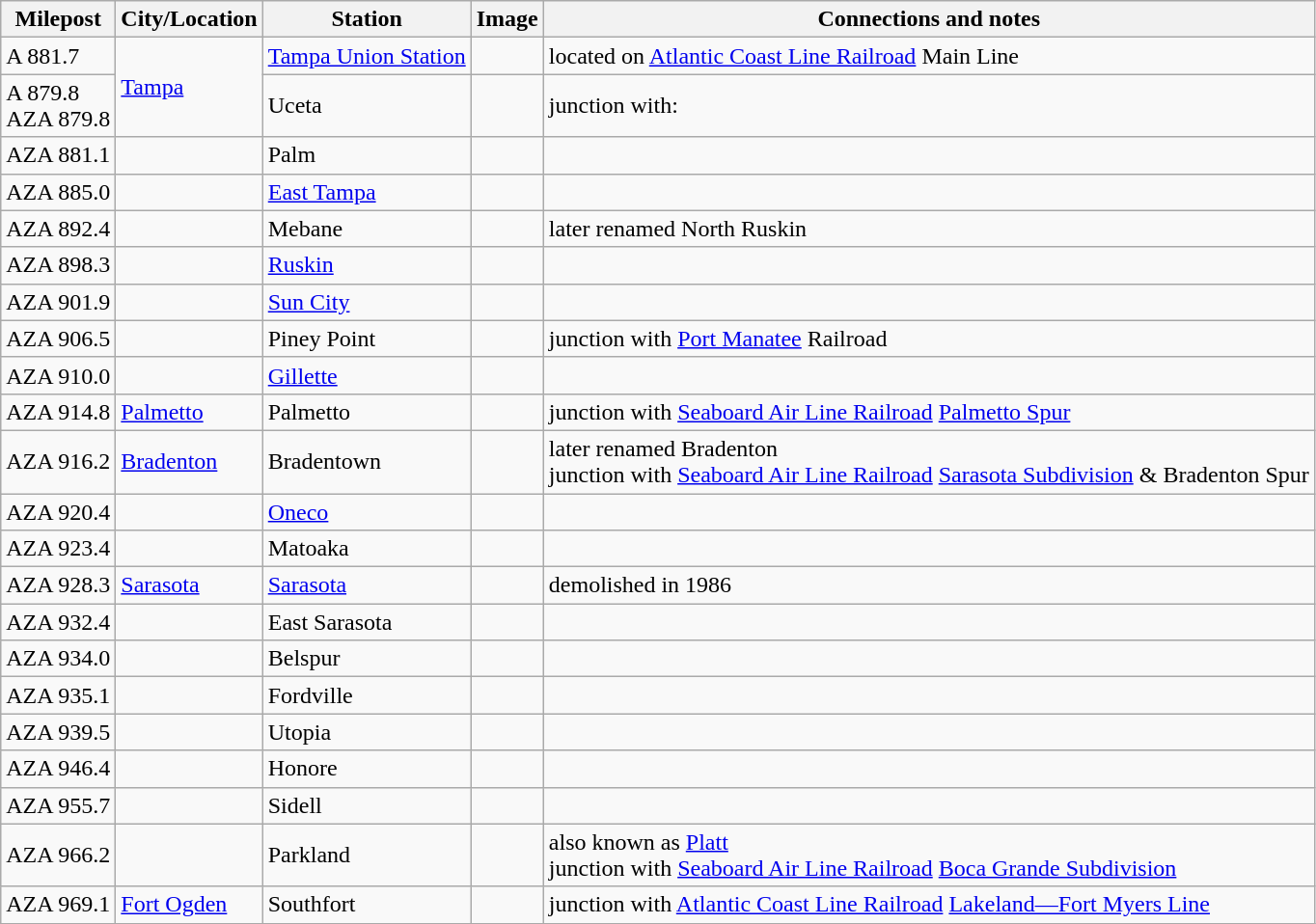<table class="wikitable">
<tr>
<th>Milepost</th>
<th>City/Location</th>
<th>Station</th>
<th>Image</th>
<th>Connections and notes</th>
</tr>
<tr>
<td>A 881.7</td>
<td ! rowspan="2"><a href='#'>Tampa</a></td>
<td><a href='#'>Tampa Union Station</a></td>
<td></td>
<td>located on <a href='#'>Atlantic Coast Line Railroad</a> Main Line</td>
</tr>
<tr>
<td>A 879.8<br>AZA 879.8</td>
<td>Uceta</td>
<td></td>
<td>junction with:</td>
</tr>
<tr>
<td>AZA 881.1</td>
<td></td>
<td>Palm</td>
<td></td>
<td></td>
</tr>
<tr>
<td>AZA 885.0</td>
<td></td>
<td><a href='#'>East Tampa</a></td>
<td></td>
<td></td>
</tr>
<tr>
<td>AZA 892.4</td>
<td></td>
<td>Mebane</td>
<td></td>
<td>later renamed North Ruskin</td>
</tr>
<tr>
<td>AZA 898.3</td>
<td></td>
<td><a href='#'>Ruskin</a></td>
<td></td>
<td></td>
</tr>
<tr>
<td>AZA 901.9</td>
<td></td>
<td><a href='#'>Sun City</a></td>
<td></td>
<td></td>
</tr>
<tr>
<td>AZA 906.5</td>
<td></td>
<td>Piney Point</td>
<td></td>
<td>junction with <a href='#'>Port Manatee</a> Railroad</td>
</tr>
<tr>
<td>AZA 910.0</td>
<td></td>
<td><a href='#'>Gillette</a></td>
<td></td>
<td></td>
</tr>
<tr>
<td>AZA 914.8</td>
<td><a href='#'>Palmetto</a></td>
<td>Palmetto</td>
<td></td>
<td>junction with <a href='#'>Seaboard Air Line Railroad</a> <a href='#'>Palmetto Spur</a></td>
</tr>
<tr>
<td>AZA 916.2</td>
<td><a href='#'>Bradenton</a></td>
<td>Bradentown</td>
<td></td>
<td>later renamed Bradenton<br>junction with <a href='#'>Seaboard Air Line Railroad</a> <a href='#'>Sarasota Subdivision</a> & Bradenton Spur</td>
</tr>
<tr>
<td>AZA 920.4</td>
<td></td>
<td><a href='#'>Oneco</a></td>
<td></td>
<td></td>
</tr>
<tr>
<td>AZA 923.4</td>
<td></td>
<td>Matoaka</td>
<td></td>
<td></td>
</tr>
<tr>
<td>AZA 928.3</td>
<td><a href='#'>Sarasota</a></td>
<td><a href='#'>Sarasota</a></td>
<td></td>
<td>demolished in 1986</td>
</tr>
<tr>
<td>AZA 932.4</td>
<td></td>
<td>East Sarasota</td>
<td></td>
<td></td>
</tr>
<tr>
<td>AZA 934.0</td>
<td></td>
<td>Belspur</td>
<td></td>
<td></td>
</tr>
<tr>
<td>AZA 935.1</td>
<td></td>
<td>Fordville</td>
<td></td>
<td></td>
</tr>
<tr>
<td>AZA 939.5</td>
<td></td>
<td>Utopia</td>
<td></td>
<td></td>
</tr>
<tr>
<td>AZA 946.4</td>
<td></td>
<td>Honore</td>
<td></td>
<td></td>
</tr>
<tr>
<td>AZA 955.7</td>
<td></td>
<td>Sidell</td>
<td></td>
<td></td>
</tr>
<tr>
<td>AZA 966.2</td>
<td></td>
<td>Parkland</td>
<td></td>
<td>also known as <a href='#'>Platt</a><br>junction with <a href='#'>Seaboard Air Line Railroad</a> <a href='#'>Boca Grande Subdivision</a></td>
</tr>
<tr>
<td>AZA 969.1</td>
<td><a href='#'>Fort Ogden</a></td>
<td>Southfort</td>
<td></td>
<td>junction with <a href='#'>Atlantic Coast Line Railroad</a> <a href='#'>Lakeland—Fort Myers Line</a></td>
</tr>
<tr>
</tr>
</table>
